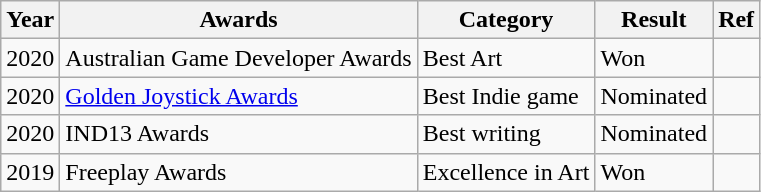<table class="wikitable">
<tr>
<th>Year</th>
<th>Awards</th>
<th>Category</th>
<th>Result</th>
<th>Ref</th>
</tr>
<tr>
<td>2020</td>
<td>Australian Game Developer Awards</td>
<td>Best Art</td>
<td>Won</td>
<td></td>
</tr>
<tr>
<td>2020</td>
<td><a href='#'>Golden Joystick Awards</a></td>
<td>Best Indie game</td>
<td>Nominated</td>
<td></td>
</tr>
<tr>
<td>2020</td>
<td>IND13 Awards</td>
<td>Best writing</td>
<td>Nominated</td>
<td></td>
</tr>
<tr>
<td>2019</td>
<td>Freeplay Awards</td>
<td>Excellence in Art</td>
<td>Won</td>
<td></td>
</tr>
</table>
